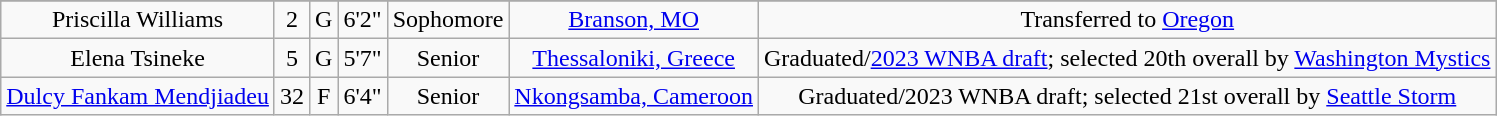<table class="wikitable sortable" style="text-align: center">
<tr align=center>
</tr>
<tr>
<td>Priscilla Williams</td>
<td>2</td>
<td>G</td>
<td>6'2"</td>
<td>Sophomore</td>
<td><a href='#'>Branson, MO</a></td>
<td>Transferred to <a href='#'>Oregon</a></td>
</tr>
<tr>
<td>Elena Tsineke</td>
<td>5</td>
<td>G</td>
<td>5'7"</td>
<td>Senior</td>
<td><a href='#'>Thessaloniki, Greece</a></td>
<td>Graduated/<a href='#'>2023 WNBA draft</a>; selected 20th overall by <a href='#'>Washington Mystics</a></td>
</tr>
<tr>
<td><a href='#'>Dulcy Fankam Mendjiadeu</a></td>
<td>32</td>
<td>F</td>
<td>6'4"</td>
<td> Senior</td>
<td><a href='#'>Nkongsamba, Cameroon</a></td>
<td>Graduated/2023 WNBA draft; selected 21st overall by <a href='#'>Seattle Storm</a></td>
</tr>
</table>
